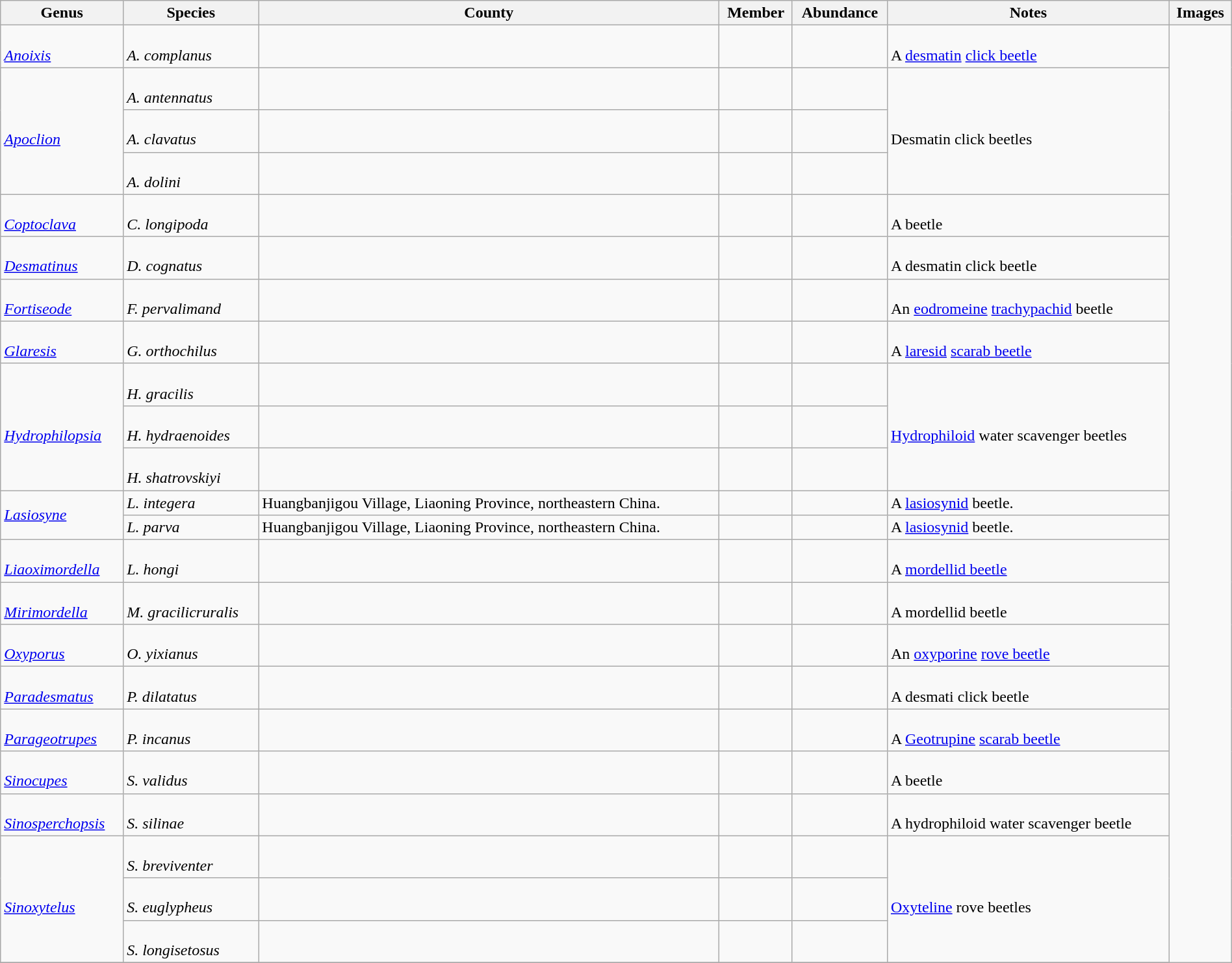<table class="wikitable" align="center" width="100%">
<tr>
<th>Genus</th>
<th>Species</th>
<th>County</th>
<th>Member</th>
<th>Abundance</th>
<th>Notes</th>
<th>Images</th>
</tr>
<tr>
<td><br><em><a href='#'>Anoixis</a></em></td>
<td><br><em>A. complanus</em></td>
<td></td>
<td></td>
<td></td>
<td><br>A <a href='#'>desmatin</a> <a href='#'>click beetle</a></td>
<td rowspan="100"></td>
</tr>
<tr>
<td rowspan=3><br><em><a href='#'>Apoclion</a></em></td>
<td><br><em>A. antennatus</em></td>
<td></td>
<td></td>
<td></td>
<td rowspan=3><br>Desmatin click beetles</td>
</tr>
<tr>
<td><br><em>A. clavatus</em></td>
<td></td>
<td></td>
<td></td>
</tr>
<tr>
<td><br><em>A. dolini</em></td>
<td></td>
<td></td>
<td></td>
</tr>
<tr>
<td><br><em><a href='#'>Coptoclava</a></em></td>
<td><br><em>C. longipoda</em></td>
<td></td>
<td></td>
<td></td>
<td><br>A beetle</td>
</tr>
<tr>
<td><br><em><a href='#'>Desmatinus</a></em></td>
<td><br><em>D. cognatus</em></td>
<td></td>
<td></td>
<td></td>
<td><br>A desmatin click beetle</td>
</tr>
<tr>
<td><br><em><a href='#'>Fortiseode</a></em></td>
<td><br><em>F. pervalimand</em></td>
<td></td>
<td></td>
<td></td>
<td><br>An <a href='#'>eodromeine</a> <a href='#'>trachypachid</a> beetle</td>
</tr>
<tr>
<td><br><em><a href='#'>Glaresis</a></em></td>
<td><br><em>G. orthochilus</em></td>
<td></td>
<td></td>
<td></td>
<td><br>A <a href='#'>laresid</a> <a href='#'>scarab beetle</a></td>
</tr>
<tr>
<td rowspan=3><br><em><a href='#'>Hydrophilopsia</a></em></td>
<td><br><em>H. gracilis</em></td>
<td></td>
<td></td>
<td></td>
<td rowspan=3><br><a href='#'>Hydrophiloid</a> water scavenger beetles</td>
</tr>
<tr>
<td><br><em>H. hydraenoides</em></td>
<td></td>
<td></td>
<td></td>
</tr>
<tr>
<td><br><em>H. shatrovskiyi</em></td>
<td></td>
<td></td>
<td></td>
</tr>
<tr>
<td rowspan=2><em><a href='#'>Lasiosyne</a></em></td>
<td><em>L. integera</em></td>
<td>Huangbanjigou Village, Liaoning Province, northeastern China.</td>
<td></td>
<td></td>
<td>A <a href='#'>lasiosynid</a> beetle.</td>
</tr>
<tr>
<td><em>L. parva</em></td>
<td>Huangbanjigou Village, Liaoning Province, northeastern China.</td>
<td></td>
<td></td>
<td>A <a href='#'>lasiosynid</a> beetle.</td>
</tr>
<tr>
<td><br><em><a href='#'>Liaoximordella</a></em></td>
<td><br><em>L. hongi</em></td>
<td></td>
<td></td>
<td></td>
<td><br>A <a href='#'>mordellid beetle</a></td>
</tr>
<tr>
<td><br><em><a href='#'>Mirimordella</a></em></td>
<td><br><em>M. gracilicruralis</em></td>
<td></td>
<td></td>
<td></td>
<td><br>A mordellid beetle</td>
</tr>
<tr>
<td><br><em><a href='#'>Oxyporus</a></em></td>
<td><br><em>O. yixianus</em></td>
<td></td>
<td></td>
<td></td>
<td><br>An <a href='#'>oxyporine</a> <a href='#'>rove beetle</a></td>
</tr>
<tr>
<td><br><em><a href='#'>Paradesmatus</a></em></td>
<td><br><em>P. dilatatus</em></td>
<td></td>
<td></td>
<td></td>
<td><br>A desmati click beetle</td>
</tr>
<tr>
<td><br><em><a href='#'>Parageotrupes</a></em></td>
<td><br><em>P. incanus</em></td>
<td></td>
<td></td>
<td></td>
<td><br>A <a href='#'>Geotrupine</a> <a href='#'>scarab beetle</a></td>
</tr>
<tr>
<td><br><em><a href='#'>Sinocupes</a></em></td>
<td><br><em>S. validus</em></td>
<td></td>
<td></td>
<td></td>
<td><br>A beetle</td>
</tr>
<tr>
<td><br><em><a href='#'>Sinosperchopsis</a></em></td>
<td><br><em>S. silinae</em></td>
<td></td>
<td></td>
<td></td>
<td><br>A hydrophiloid water scavenger beetle</td>
</tr>
<tr>
<td rowspan=3><br><em><a href='#'>Sinoxytelus</a></em></td>
<td><br><em>S. breviventer</em></td>
<td></td>
<td></td>
<td></td>
<td rowspan=3><br><a href='#'>Oxyteline</a> rove beetles</td>
</tr>
<tr>
<td><br><em>S. euglypheus</em></td>
<td></td>
<td></td>
<td></td>
</tr>
<tr>
<td><br><em>S. longisetosus</em></td>
<td></td>
<td></td>
<td></td>
</tr>
<tr>
</tr>
</table>
